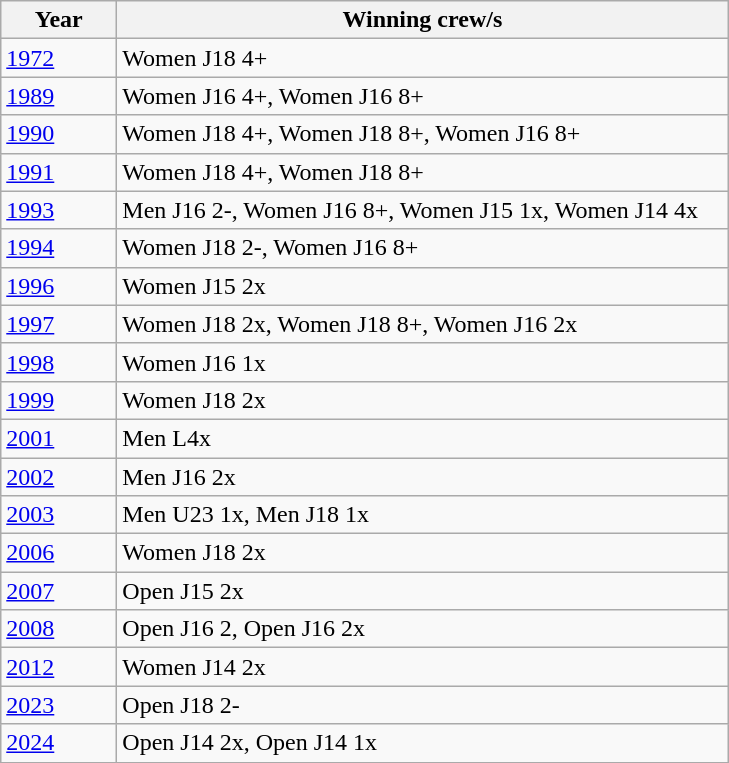<table class="wikitable">
<tr>
<th width=70>Year</th>
<th width=400>Winning crew/s</th>
</tr>
<tr>
<td><a href='#'>1972</a></td>
<td>Women J18 4+</td>
</tr>
<tr>
<td><a href='#'>1989</a></td>
<td>Women J16 4+, Women J16 8+</td>
</tr>
<tr>
<td><a href='#'>1990</a></td>
<td>Women J18 4+, Women J18 8+, Women J16 8+</td>
</tr>
<tr>
<td><a href='#'>1991</a></td>
<td>Women J18 4+, Women J18 8+</td>
</tr>
<tr>
<td><a href='#'>1993</a></td>
<td>Men J16 2-, Women J16 8+, Women J15 1x, Women J14 4x</td>
</tr>
<tr>
<td><a href='#'>1994</a></td>
<td>Women J18 2-, Women J16 8+</td>
</tr>
<tr>
<td><a href='#'>1996</a></td>
<td>Women J15 2x</td>
</tr>
<tr>
<td><a href='#'>1997</a></td>
<td>Women J18 2x, Women J18 8+, Women J16 2x</td>
</tr>
<tr>
<td><a href='#'>1998</a></td>
<td>Women J16 1x</td>
</tr>
<tr>
<td><a href='#'>1999</a></td>
<td>Women J18 2x</td>
</tr>
<tr>
<td><a href='#'>2001</a></td>
<td>Men L4x</td>
</tr>
<tr>
<td><a href='#'>2002</a></td>
<td>Men J16 2x</td>
</tr>
<tr>
<td><a href='#'>2003</a></td>
<td>Men U23 1x, Men J18 1x</td>
</tr>
<tr>
<td><a href='#'>2006</a></td>
<td>Women J18 2x</td>
</tr>
<tr>
<td><a href='#'>2007</a></td>
<td>Open J15 2x</td>
</tr>
<tr>
<td><a href='#'>2008</a></td>
<td>Open J16 2, Open J16 2x</td>
</tr>
<tr>
<td><a href='#'>2012</a></td>
<td>Women J14 2x</td>
</tr>
<tr>
<td><a href='#'>2023</a></td>
<td>Open J18 2-</td>
</tr>
<tr>
<td><a href='#'>2024</a></td>
<td>Open J14 2x, Open J14 1x</td>
</tr>
</table>
